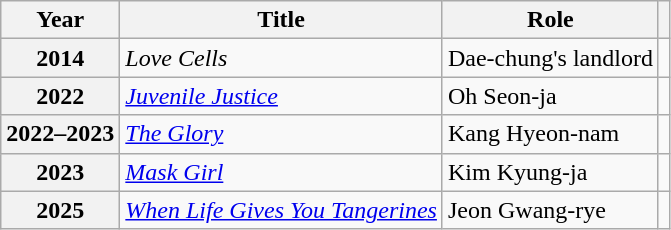<table class="wikitable  plainrowheaders">
<tr>
<th scope="col">Year</th>
<th scope="col">Title</th>
<th scope="col">Role</th>
<th scope="col" class="unsortable"></th>
</tr>
<tr>
<th scope="row">2014</th>
<td><em>Love Cells</em></td>
<td>Dae-chung's landlord</td>
<td></td>
</tr>
<tr>
<th scope="row">2022</th>
<td><em><a href='#'>Juvenile Justice</a></em></td>
<td>Oh Seon-ja</td>
<td></td>
</tr>
<tr>
<th scope="row">2022–2023</th>
<td><em><a href='#'>The Glory</a></em></td>
<td>Kang Hyeon-nam</td>
<td></td>
</tr>
<tr>
<th scope="row">2023</th>
<td><em><a href='#'>Mask Girl</a></em></td>
<td>Kim Kyung-ja</td>
<td></td>
</tr>
<tr>
<th scope="row">2025</th>
<td><em><a href='#'>When Life Gives You Tangerines</a></em></td>
<td>Jeon Gwang-rye</td>
<td></td>
</tr>
</table>
